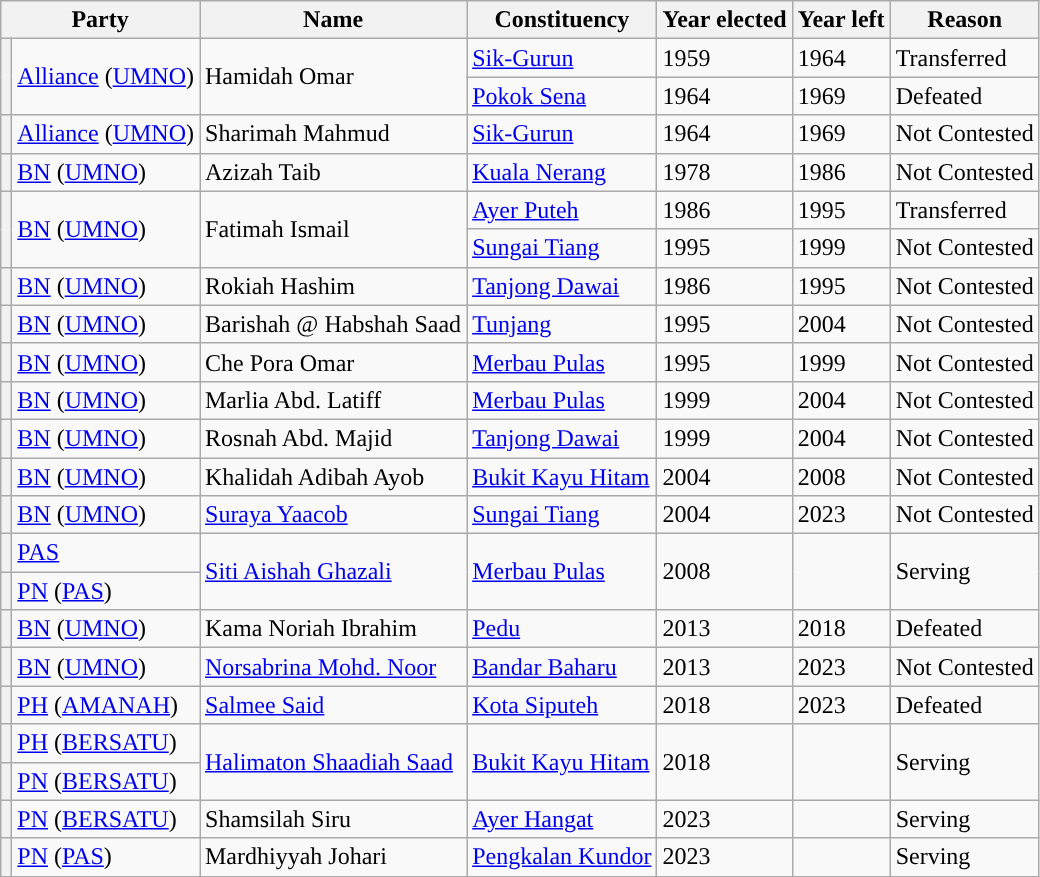<table class="wikitable sortable">
<tr>
<th colspan=2>Party</th>
<th>Name</th>
<th>Constituency</th>
<th>Year elected</th>
<th>Year left</th>
<th>Reason</th>
</tr>
<tr>
<th rowspan=2 style="background-color: "></th>
<td rowspan=2><a href='#'>Alliance</a> (<a href='#'>UMNO</a>)</td>
<td rowspan=2>Hamidah Omar</td>
<td><a href='#'>Sik-Gurun</a></td>
<td>1959</td>
<td>1964</td>
<td>Transferred</td>
</tr>
<tr>
<td><a href='#'>Pokok Sena</a></td>
<td>1964</td>
<td>1969</td>
<td>Defeated</td>
</tr>
<tr>
<th style="background-color: "></th>
<td><a href='#'>Alliance</a> (<a href='#'>UMNO</a>)</td>
<td>Sharimah Mahmud</td>
<td><a href='#'>Sik-Gurun</a></td>
<td>1964</td>
<td>1969</td>
<td>Not Contested</td>
</tr>
<tr>
<th style="background-color: "></th>
<td><a href='#'>BN</a> (<a href='#'>UMNO</a>)</td>
<td>Azizah Taib</td>
<td><a href='#'>Kuala Nerang</a></td>
<td>1978</td>
<td>1986</td>
<td>Not Contested</td>
</tr>
<tr>
<th rowspan=2 style="background-color: "></th>
<td rowspan=2><a href='#'>BN</a> (<a href='#'>UMNO</a>)</td>
<td rowspan=2>Fatimah Ismail</td>
<td><a href='#'>Ayer Puteh</a></td>
<td>1986</td>
<td>1995</td>
<td>Transferred</td>
</tr>
<tr>
<td><a href='#'>Sungai Tiang</a></td>
<td>1995</td>
<td>1999</td>
<td>Not Contested</td>
</tr>
<tr>
<th style="background-color: "></th>
<td><a href='#'>BN</a> (<a href='#'>UMNO</a>)</td>
<td>Rokiah Hashim</td>
<td><a href='#'>Tanjong Dawai</a></td>
<td>1986</td>
<td>1995</td>
<td>Not Contested</td>
</tr>
<tr>
<th style="background-color: "></th>
<td><a href='#'>BN</a> (<a href='#'>UMNO</a>)</td>
<td>Barishah @ Habshah Saad</td>
<td><a href='#'>Tunjang</a></td>
<td>1995</td>
<td>2004</td>
<td>Not Contested</td>
</tr>
<tr>
<th style="background-color: "></th>
<td><a href='#'>BN</a> (<a href='#'>UMNO</a>)</td>
<td>Che Pora Omar</td>
<td><a href='#'>Merbau Pulas</a></td>
<td>1995</td>
<td>1999</td>
<td>Not Contested</td>
</tr>
<tr>
<th style="background-color: "></th>
<td><a href='#'>BN</a> (<a href='#'>UMNO</a>)</td>
<td>Marlia Abd. Latiff</td>
<td><a href='#'>Merbau Pulas</a></td>
<td>1999</td>
<td>2004</td>
<td>Not Contested</td>
</tr>
<tr>
<th style="background-color: "></th>
<td><a href='#'>BN</a> (<a href='#'>UMNO</a>)</td>
<td>Rosnah Abd. Majid</td>
<td><a href='#'>Tanjong Dawai</a></td>
<td>1999</td>
<td>2004</td>
<td>Not Contested</td>
</tr>
<tr>
<th style="background-color: "></th>
<td><a href='#'>BN</a> (<a href='#'>UMNO</a>)</td>
<td>Khalidah Adibah Ayob</td>
<td><a href='#'>Bukit Kayu Hitam</a></td>
<td>2004</td>
<td>2008</td>
<td>Not Contested</td>
</tr>
<tr>
<th style="background-color: "></th>
<td><a href='#'>BN</a> (<a href='#'>UMNO</a>)</td>
<td><a href='#'>Suraya Yaacob</a></td>
<td><a href='#'>Sungai Tiang</a></td>
<td>2004</td>
<td>2023</td>
<td>Not Contested</td>
</tr>
<tr>
<th style="background-color: "></th>
<td><a href='#'>PAS</a></td>
<td rowspan=2><a href='#'>Siti Aishah Ghazali</a></td>
<td rowspan=2><a href='#'>Merbau Pulas</a></td>
<td rowspan=2>2008</td>
<td rowspan=2></td>
<td rowspan=2>Serving</td>
</tr>
<tr>
<th style="background-color: "></th>
<td><a href='#'>PN</a> (<a href='#'>PAS</a>)</td>
</tr>
<tr>
<th style="background-color: "></th>
<td><a href='#'>BN</a> (<a href='#'>UMNO</a>)</td>
<td>Kama Noriah Ibrahim</td>
<td><a href='#'>Pedu</a></td>
<td>2013</td>
<td>2018</td>
<td>Defeated</td>
</tr>
<tr>
<th style="background-color: "></th>
<td><a href='#'>BN</a> (<a href='#'>UMNO</a>)</td>
<td><a href='#'>Norsabrina Mohd. Noor</a></td>
<td><a href='#'>Bandar Baharu</a></td>
<td>2013</td>
<td>2023</td>
<td>Not Contested</td>
</tr>
<tr>
<th style="background-color: "></th>
<td><a href='#'>PH</a> (<a href='#'>AMANAH</a>)</td>
<td><a href='#'>Salmee Said</a></td>
<td><a href='#'>Kota Siputeh</a></td>
<td>2018</td>
<td>2023</td>
<td>Defeated</td>
</tr>
<tr>
<th style="background-color: "></th>
<td><a href='#'>PH</a> (<a href='#'>BERSATU</a>)</td>
<td rowspan=2><a href='#'>Halimaton Shaadiah Saad</a></td>
<td rowspan=2><a href='#'>Bukit Kayu Hitam</a></td>
<td rowspan=2>2018</td>
<td rowspan=2></td>
<td rowspan=2>Serving</td>
</tr>
<tr>
<th style="background-color: "></th>
<td><a href='#'>PN</a> (<a href='#'>BERSATU</a>)</td>
</tr>
<tr>
<th style="background-color: "></th>
<td><a href='#'>PN</a> (<a href='#'>BERSATU</a>)</td>
<td>Shamsilah Siru</td>
<td><a href='#'>Ayer Hangat</a></td>
<td>2023</td>
<td></td>
<td>Serving</td>
</tr>
<tr>
<th style="background-color: "></th>
<td><a href='#'>PN</a> (<a href='#'>PAS</a>)</td>
<td>Mardhiyyah Johari</td>
<td><a href='#'>Pengkalan Kundor</a></td>
<td>2023</td>
<td></td>
<td>Serving</td>
</tr>
</table>
